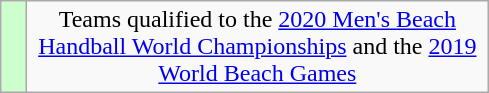<table class="wikitable" style="text-align: center;">
<tr>
<td width=10px bgcolor=#ccffcc></td>
<td width=300px>Teams qualified to the <a href='#'>2020 Men's Beach Handball World Championships</a> and the <a href='#'>2019 World Beach Games</a></td>
</tr>
</table>
